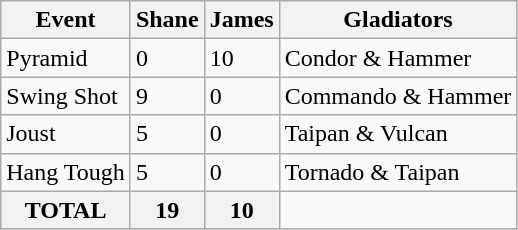<table class="wikitable">
<tr>
<th>Event</th>
<th>Shane</th>
<th>James</th>
<th>Gladiators</th>
</tr>
<tr>
<td>Pyramid</td>
<td>0</td>
<td>10</td>
<td>Condor & Hammer</td>
</tr>
<tr>
<td>Swing Shot</td>
<td>9</td>
<td>0</td>
<td>Commando & Hammer</td>
</tr>
<tr>
<td>Joust</td>
<td>5</td>
<td>0</td>
<td>Taipan & Vulcan</td>
</tr>
<tr>
<td>Hang Tough</td>
<td>5</td>
<td>0</td>
<td>Tornado & Taipan</td>
</tr>
<tr>
<th>TOTAL</th>
<th>19</th>
<th>10</th>
</tr>
</table>
